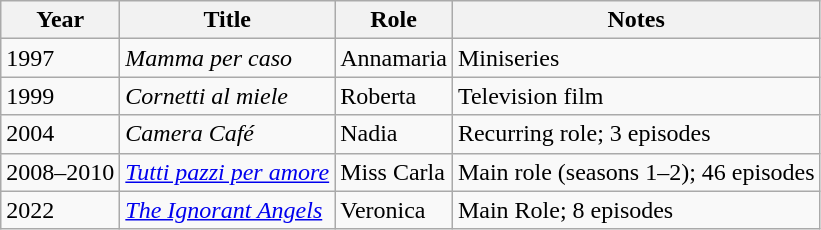<table class="wikitable">
<tr>
<th>Year</th>
<th>Title</th>
<th>Role</th>
<th>Notes</th>
</tr>
<tr>
<td>1997</td>
<td><em>Mamma per caso</em></td>
<td>Annamaria</td>
<td>Miniseries</td>
</tr>
<tr>
<td>1999</td>
<td><em>Cornetti al miele</em></td>
<td>Roberta</td>
<td>Television film</td>
</tr>
<tr>
<td>2004</td>
<td><em>Camera Café</em></td>
<td>Nadia</td>
<td>Recurring role; 3 episodes</td>
</tr>
<tr>
<td>2008–2010</td>
<td><em><a href='#'>Tutti pazzi per amore</a></em></td>
<td>Miss Carla</td>
<td>Main role (seasons 1–2); 46 episodes</td>
</tr>
<tr>
<td>2022</td>
<td><em><a href='#'>The Ignorant Angels</a></em></td>
<td>Veronica</td>
<td>Main Role; 8 episodes</td>
</tr>
</table>
